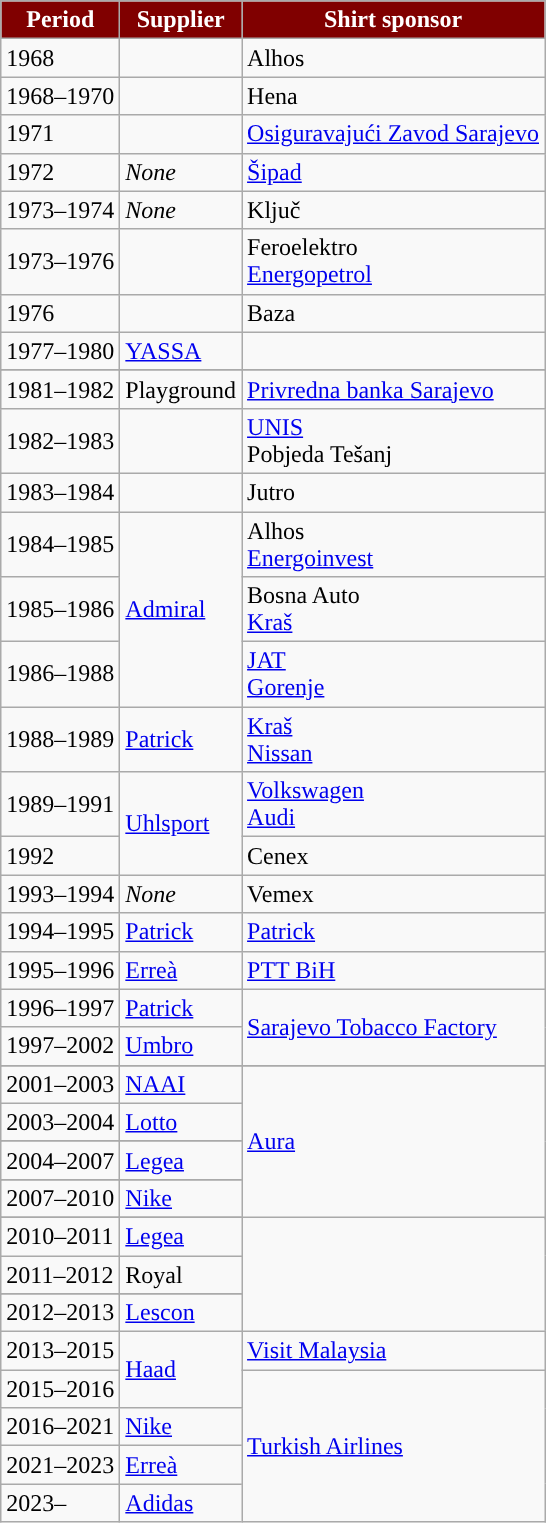<table class="wikitable">
<tr>
<th style="color:#FFFFFF;background:#800000;">Period</th>
<th style="color:#FFFFFF;background:#800000;">Supplier</th>
<th style="color:#FFFFFF;background:#800000;">Shirt sponsor</th>
</tr>
<tr>
<td>1968</td>
<td></td>
<td>Alhos</td>
</tr>
<tr>
<td>1968–1970</td>
<td></td>
<td>Hena</td>
</tr>
<tr>
<td>1971</td>
<td></td>
<td><a href='#'>Osiguravajući Zavod Sarajevo</a></td>
</tr>
<tr>
<td>1972</td>
<td><em>None</em></td>
<td><a href='#'>Šipad</a></td>
</tr>
<tr>
<td>1973–1974</td>
<td><em>None</em></td>
<td>Ključ</td>
</tr>
<tr>
<td>1973–1976</td>
<td></td>
<td>Feroelektro<br><a href='#'>Energopetrol</a></td>
</tr>
<tr>
<td>1976</td>
<td></td>
<td>Baza</td>
</tr>
<tr>
<td>1977–1980</td>
<td><a href='#'>YASSA</a></td>
<td></td>
</tr>
<tr>
</tr>
<tr>
<td>1981–1982</td>
<td>Playground</td>
<td><a href='#'>Privredna banka Sarajevo</a></td>
</tr>
<tr>
<td>1982–1983</td>
<td></td>
<td><a href='#'>UNIS</a><br>Pobjeda Tešanj</td>
</tr>
<tr>
<td>1983–1984</td>
<td></td>
<td>Jutro</td>
</tr>
<tr>
<td>1984–1985</td>
<td rowspan=3><a href='#'>Admiral</a></td>
<td>Alhos<br><a href='#'>Energoinvest</a></td>
</tr>
<tr>
<td>1985–1986</td>
<td>Bosna Auto<br><a href='#'>Kraš</a></td>
</tr>
<tr>
<td>1986–1988</td>
<td><a href='#'>JAT</a><br><a href='#'>Gorenje</a></td>
</tr>
<tr>
<td>1988–1989</td>
<td><a href='#'>Patrick</a></td>
<td><a href='#'>Kraš</a><br><a href='#'>Nissan</a></td>
</tr>
<tr>
<td>1989–1991</td>
<td rowspan=2><a href='#'>Uhlsport</a></td>
<td><a href='#'>Volkswagen</a><br><a href='#'>Audi</a></td>
</tr>
<tr>
<td>1992</td>
<td>Cenex</td>
</tr>
<tr>
<td>1993–1994</td>
<td><em>None</em></td>
<td>Vemex</td>
</tr>
<tr>
<td>1994–1995</td>
<td><a href='#'>Patrick</a></td>
<td><a href='#'>Patrick</a></td>
</tr>
<tr>
<td>1995–1996</td>
<td><a href='#'>Erreà</a></td>
<td><a href='#'>PTT BiH</a></td>
</tr>
<tr>
<td>1996–1997</td>
<td><a href='#'>Patrick</a></td>
<td rowspan=2><a href='#'>Sarajevo Tobacco Factory</a></td>
</tr>
<tr>
<td>1997–2002</td>
<td><a href='#'>Umbro</a></td>
</tr>
<tr>
</tr>
<tr>
<td>2001–2003</td>
<td><a href='#'>NAAI</a></td>
<td rowspan=7><a href='#'>Aura</a></td>
</tr>
<tr>
<td>2003–2004</td>
<td><a href='#'>Lotto</a></td>
</tr>
<tr>
</tr>
<tr>
<td>2004–2007</td>
<td><a href='#'>Legea</a></td>
</tr>
<tr>
</tr>
<tr>
<td>2007–2010</td>
<td><a href='#'>Nike</a></td>
</tr>
<tr>
</tr>
<tr>
<td>2010–2011</td>
<td><a href='#'>Legea</a></td>
</tr>
<tr>
<td>2011–2012</td>
<td>Royal</td>
</tr>
<tr>
</tr>
<tr>
<td>2012–2013</td>
<td><a href='#'>Lescon</a></td>
</tr>
<tr>
<td>2013–2015</td>
<td rowspan=2><a href='#'>Haad</a></td>
<td><a href='#'>Visit Malaysia</a></td>
</tr>
<tr>
<td>2015–2016</td>
<td rowspan=4><a href='#'>Turkish Airlines</a></td>
</tr>
<tr>
<td>2016–2021</td>
<td><a href='#'>Nike</a></td>
</tr>
<tr>
<td>2021–2023</td>
<td><a href='#'>Erreà</a></td>
</tr>
<tr>
<td>2023–</td>
<td><a href='#'>Adidas</a></td>
</tr>
</table>
